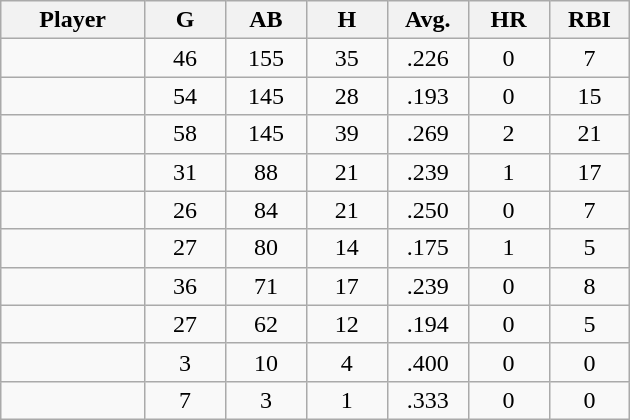<table class="wikitable sortable">
<tr>
<th bgcolor="#DDDDFF" width="16%">Player</th>
<th bgcolor="#DDDDFF" width="9%">G</th>
<th bgcolor="#DDDDFF" width="9%">AB</th>
<th bgcolor="#DDDDFF" width="9%">H</th>
<th bgcolor="#DDDDFF" width="9%">Avg.</th>
<th bgcolor="#DDDDFF" width="9%">HR</th>
<th bgcolor="#DDDDFF" width="9%">RBI</th>
</tr>
<tr align="center">
<td></td>
<td>46</td>
<td>155</td>
<td>35</td>
<td>.226</td>
<td>0</td>
<td>7</td>
</tr>
<tr align="center">
<td></td>
<td>54</td>
<td>145</td>
<td>28</td>
<td>.193</td>
<td>0</td>
<td>15</td>
</tr>
<tr align="center">
<td></td>
<td>58</td>
<td>145</td>
<td>39</td>
<td>.269</td>
<td>2</td>
<td>21</td>
</tr>
<tr align="center">
<td></td>
<td>31</td>
<td>88</td>
<td>21</td>
<td>.239</td>
<td>1</td>
<td>17</td>
</tr>
<tr align="center">
<td></td>
<td>26</td>
<td>84</td>
<td>21</td>
<td>.250</td>
<td>0</td>
<td>7</td>
</tr>
<tr align="center">
<td></td>
<td>27</td>
<td>80</td>
<td>14</td>
<td>.175</td>
<td>1</td>
<td>5</td>
</tr>
<tr align="center">
<td></td>
<td>36</td>
<td>71</td>
<td>17</td>
<td>.239</td>
<td>0</td>
<td>8</td>
</tr>
<tr align="center">
<td></td>
<td>27</td>
<td>62</td>
<td>12</td>
<td>.194</td>
<td>0</td>
<td>5</td>
</tr>
<tr align="center">
<td></td>
<td>3</td>
<td>10</td>
<td>4</td>
<td>.400</td>
<td>0</td>
<td>0</td>
</tr>
<tr align="center">
<td></td>
<td>7</td>
<td>3</td>
<td>1</td>
<td>.333</td>
<td>0</td>
<td>0</td>
</tr>
</table>
